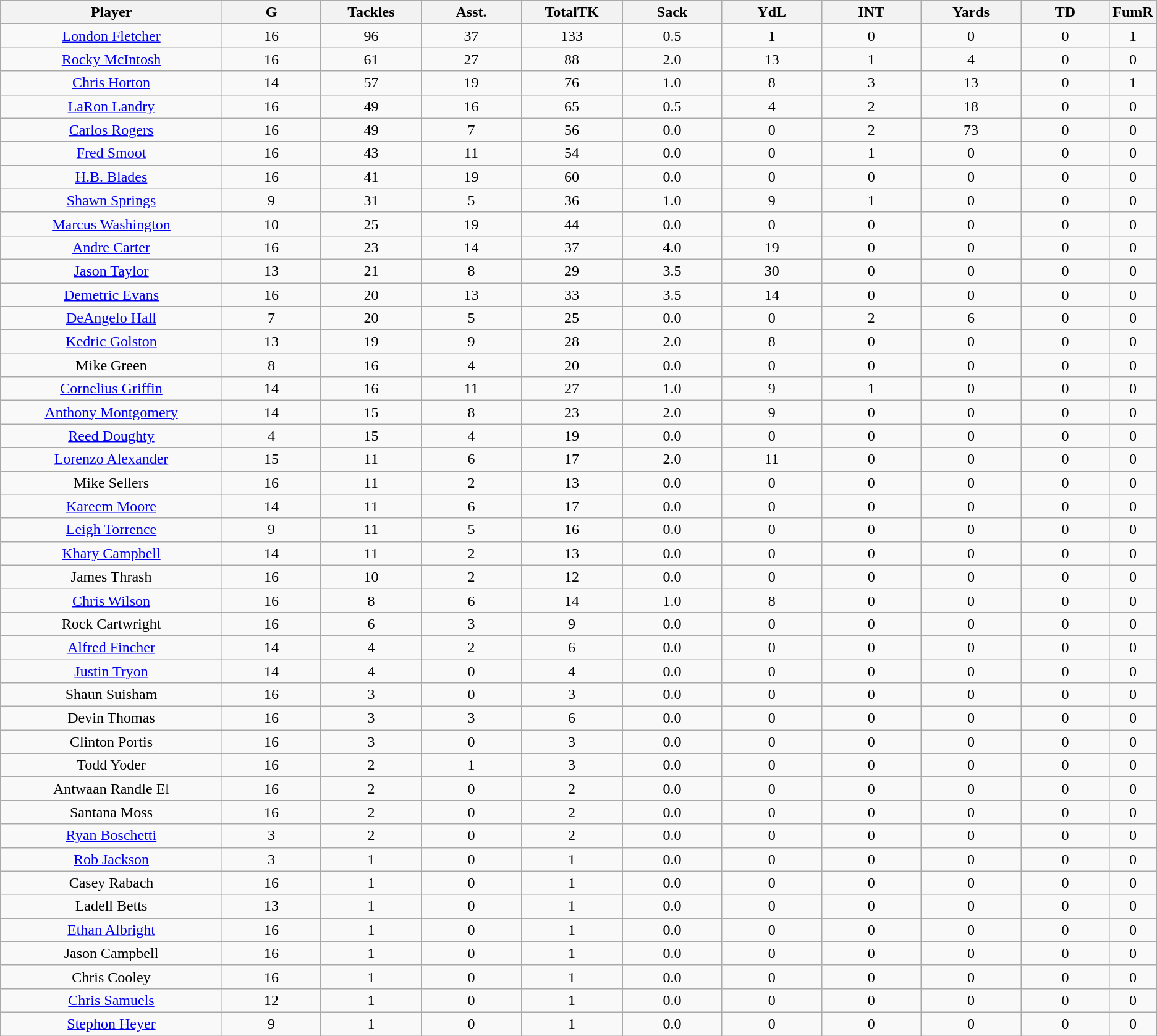<table class="wikitable">
<tr>
<th bgcolor="#DDDDFF" width="20%">Player</th>
<th bgcolor="#DDDDFF" width="9%">G</th>
<th bgcolor="#DDDDFF" width="9%">Tackles</th>
<th bgcolor="#DDDDFF" width="9%">Asst.</th>
<th bgcolor="#DDDDFF" width="9%">TotalTK</th>
<th bgcolor="#DDDDFF" width="9%">Sack</th>
<th bgcolor="#DDDDFF" width="9%">YdL</th>
<th bgcolor="#DDDDFF" width="9%">INT</th>
<th bgcolor="#DDDDFF" width="9%">Yards</th>
<th bgcolor="#DDDDFF" width="9%">TD</th>
<th bgcolor="#DDDDFF" width="9%">FumR</th>
</tr>
<tr align="center">
<td><a href='#'>London Fletcher</a></td>
<td>16</td>
<td>96</td>
<td>37</td>
<td>133</td>
<td>0.5</td>
<td>1</td>
<td>0</td>
<td>0</td>
<td>0</td>
<td>1</td>
</tr>
<tr align="center">
<td><a href='#'>Rocky McIntosh</a></td>
<td>16</td>
<td>61</td>
<td>27</td>
<td>88</td>
<td>2.0</td>
<td>13</td>
<td>1</td>
<td>4</td>
<td>0</td>
<td>0</td>
</tr>
<tr align="center">
<td><a href='#'>Chris Horton</a></td>
<td>14</td>
<td>57</td>
<td>19</td>
<td>76</td>
<td>1.0</td>
<td>8</td>
<td>3</td>
<td>13</td>
<td>0</td>
<td>1</td>
</tr>
<tr align="center">
<td><a href='#'>LaRon Landry</a></td>
<td>16</td>
<td>49</td>
<td>16</td>
<td>65</td>
<td>0.5</td>
<td>4</td>
<td>2</td>
<td>18</td>
<td>0</td>
<td>0</td>
</tr>
<tr align="center">
<td><a href='#'>Carlos Rogers</a></td>
<td>16</td>
<td>49</td>
<td>7</td>
<td>56</td>
<td>0.0</td>
<td>0</td>
<td>2</td>
<td>73</td>
<td>0</td>
<td>0</td>
</tr>
<tr align="center">
<td><a href='#'>Fred Smoot</a></td>
<td>16</td>
<td>43</td>
<td>11</td>
<td>54</td>
<td>0.0</td>
<td>0</td>
<td>1</td>
<td>0</td>
<td>0</td>
<td>0</td>
</tr>
<tr align="center">
<td><a href='#'>H.B. Blades</a></td>
<td>16</td>
<td>41</td>
<td>19</td>
<td>60</td>
<td>0.0</td>
<td>0</td>
<td>0</td>
<td>0</td>
<td>0</td>
<td>0</td>
</tr>
<tr align="center">
<td><a href='#'>Shawn Springs</a></td>
<td>9</td>
<td>31</td>
<td>5</td>
<td>36</td>
<td>1.0</td>
<td>9</td>
<td>1</td>
<td>0</td>
<td>0</td>
<td>0</td>
</tr>
<tr align="center">
<td><a href='#'>Marcus Washington</a></td>
<td>10</td>
<td>25</td>
<td>19</td>
<td>44</td>
<td>0.0</td>
<td>0</td>
<td>0</td>
<td>0</td>
<td>0</td>
<td>0</td>
</tr>
<tr align="center">
<td><a href='#'>Andre Carter</a></td>
<td>16</td>
<td>23</td>
<td>14</td>
<td>37</td>
<td>4.0</td>
<td>19</td>
<td>0</td>
<td>0</td>
<td>0</td>
<td>0</td>
</tr>
<tr align="center">
<td><a href='#'>Jason Taylor</a></td>
<td>13</td>
<td>21</td>
<td>8</td>
<td>29</td>
<td>3.5</td>
<td>30</td>
<td>0</td>
<td>0</td>
<td>0</td>
<td>0</td>
</tr>
<tr align="center">
<td><a href='#'>Demetric Evans</a></td>
<td>16</td>
<td>20</td>
<td>13</td>
<td>33</td>
<td>3.5</td>
<td>14</td>
<td>0</td>
<td>0</td>
<td>0</td>
<td>0</td>
</tr>
<tr align="center">
<td><a href='#'>DeAngelo Hall</a></td>
<td>7</td>
<td>20</td>
<td>5</td>
<td>25</td>
<td>0.0</td>
<td>0</td>
<td>2</td>
<td>6</td>
<td>0</td>
<td>0</td>
</tr>
<tr align="center">
<td><a href='#'>Kedric Golston</a></td>
<td>13</td>
<td>19</td>
<td>9</td>
<td>28</td>
<td>2.0</td>
<td>8</td>
<td>0</td>
<td>0</td>
<td>0</td>
<td>0</td>
</tr>
<tr align="center">
<td>Mike Green</td>
<td>8</td>
<td>16</td>
<td>4</td>
<td>20</td>
<td>0.0</td>
<td>0</td>
<td>0</td>
<td>0</td>
<td>0</td>
<td>0</td>
</tr>
<tr align="center">
<td><a href='#'>Cornelius Griffin</a></td>
<td>14</td>
<td>16</td>
<td>11</td>
<td>27</td>
<td>1.0</td>
<td>9</td>
<td>1</td>
<td>0</td>
<td>0</td>
<td>0</td>
</tr>
<tr align="center">
<td><a href='#'>Anthony Montgomery</a></td>
<td>14</td>
<td>15</td>
<td>8</td>
<td>23</td>
<td>2.0</td>
<td>9</td>
<td>0</td>
<td>0</td>
<td>0</td>
<td>0</td>
</tr>
<tr align="center">
<td><a href='#'>Reed Doughty</a></td>
<td>4</td>
<td>15</td>
<td>4</td>
<td>19</td>
<td>0.0</td>
<td>0</td>
<td>0</td>
<td>0</td>
<td>0</td>
<td>0</td>
</tr>
<tr align="center">
<td><a href='#'>Lorenzo Alexander</a></td>
<td>15</td>
<td>11</td>
<td>6</td>
<td>17</td>
<td>2.0</td>
<td>11</td>
<td>0</td>
<td>0</td>
<td>0</td>
<td>0</td>
</tr>
<tr align="center">
<td>Mike Sellers</td>
<td>16</td>
<td>11</td>
<td>2</td>
<td>13</td>
<td>0.0</td>
<td>0</td>
<td>0</td>
<td>0</td>
<td>0</td>
<td>0</td>
</tr>
<tr align="center">
<td><a href='#'>Kareem Moore</a></td>
<td>14</td>
<td>11</td>
<td>6</td>
<td>17</td>
<td>0.0</td>
<td>0</td>
<td>0</td>
<td>0</td>
<td>0</td>
<td>0</td>
</tr>
<tr align="center">
<td><a href='#'>Leigh Torrence</a></td>
<td>9</td>
<td>11</td>
<td>5</td>
<td>16</td>
<td>0.0</td>
<td>0</td>
<td>0</td>
<td>0</td>
<td>0</td>
<td>0</td>
</tr>
<tr align="center">
<td><a href='#'>Khary Campbell</a></td>
<td>14</td>
<td>11</td>
<td>2</td>
<td>13</td>
<td>0.0</td>
<td>0</td>
<td>0</td>
<td>0</td>
<td>0</td>
<td>0</td>
</tr>
<tr align="center">
<td>James Thrash</td>
<td>16</td>
<td>10</td>
<td>2</td>
<td>12</td>
<td>0.0</td>
<td>0</td>
<td>0</td>
<td>0</td>
<td>0</td>
<td>0</td>
</tr>
<tr align="center">
<td><a href='#'>Chris Wilson</a></td>
<td>16</td>
<td>8</td>
<td>6</td>
<td>14</td>
<td>1.0</td>
<td>8</td>
<td>0</td>
<td>0</td>
<td>0</td>
<td>0</td>
</tr>
<tr align="center">
<td>Rock Cartwright</td>
<td>16</td>
<td>6</td>
<td>3</td>
<td>9</td>
<td>0.0</td>
<td>0</td>
<td>0</td>
<td>0</td>
<td>0</td>
<td>0</td>
</tr>
<tr align="center">
<td><a href='#'>Alfred Fincher</a></td>
<td>14</td>
<td>4</td>
<td>2</td>
<td>6</td>
<td>0.0</td>
<td>0</td>
<td>0</td>
<td>0</td>
<td>0</td>
<td>0</td>
</tr>
<tr align="center">
<td><a href='#'>Justin Tryon</a></td>
<td>14</td>
<td>4</td>
<td>0</td>
<td>4</td>
<td>0.0</td>
<td>0</td>
<td>0</td>
<td>0</td>
<td>0</td>
<td>0</td>
</tr>
<tr align="center">
<td>Shaun Suisham</td>
<td>16</td>
<td>3</td>
<td>0</td>
<td>3</td>
<td>0.0</td>
<td>0</td>
<td>0</td>
<td>0</td>
<td>0</td>
<td>0</td>
</tr>
<tr align="center">
<td>Devin Thomas</td>
<td>16</td>
<td>3</td>
<td>3</td>
<td>6</td>
<td>0.0</td>
<td>0</td>
<td>0</td>
<td>0</td>
<td>0</td>
<td>0</td>
</tr>
<tr align="center">
<td>Clinton Portis</td>
<td>16</td>
<td>3</td>
<td>0</td>
<td>3</td>
<td>0.0</td>
<td>0</td>
<td>0</td>
<td>0</td>
<td>0</td>
<td>0</td>
</tr>
<tr align="center">
<td>Todd Yoder</td>
<td>16</td>
<td>2</td>
<td>1</td>
<td>3</td>
<td>0.0</td>
<td>0</td>
<td>0</td>
<td>0</td>
<td>0</td>
<td>0</td>
</tr>
<tr align="center">
<td>Antwaan Randle El</td>
<td>16</td>
<td>2</td>
<td>0</td>
<td>2</td>
<td>0.0</td>
<td>0</td>
<td>0</td>
<td>0</td>
<td>0</td>
<td>0</td>
</tr>
<tr align="center">
<td>Santana Moss</td>
<td>16</td>
<td>2</td>
<td>0</td>
<td>2</td>
<td>0.0</td>
<td>0</td>
<td>0</td>
<td>0</td>
<td>0</td>
<td>0</td>
</tr>
<tr align="center">
<td><a href='#'>Ryan Boschetti</a></td>
<td>3</td>
<td>2</td>
<td>0</td>
<td>2</td>
<td>0.0</td>
<td>0</td>
<td>0</td>
<td>0</td>
<td>0</td>
<td>0</td>
</tr>
<tr align="center">
<td><a href='#'>Rob Jackson</a></td>
<td>3</td>
<td>1</td>
<td>0</td>
<td>1</td>
<td>0.0</td>
<td>0</td>
<td>0</td>
<td>0</td>
<td>0</td>
<td>0</td>
</tr>
<tr align="center">
<td>Casey Rabach</td>
<td>16</td>
<td>1</td>
<td>0</td>
<td>1</td>
<td>0.0</td>
<td>0</td>
<td>0</td>
<td>0</td>
<td>0</td>
<td>0</td>
</tr>
<tr align="center">
<td>Ladell Betts</td>
<td>13</td>
<td>1</td>
<td>0</td>
<td>1</td>
<td>0.0</td>
<td>0</td>
<td>0</td>
<td>0</td>
<td>0</td>
<td>0</td>
</tr>
<tr align="center">
<td><a href='#'>Ethan Albright</a></td>
<td>16</td>
<td>1</td>
<td>0</td>
<td>1</td>
<td>0.0</td>
<td>0</td>
<td>0</td>
<td>0</td>
<td>0</td>
<td>0</td>
</tr>
<tr align="center">
<td>Jason Campbell</td>
<td>16</td>
<td>1</td>
<td>0</td>
<td>1</td>
<td>0.0</td>
<td>0</td>
<td>0</td>
<td>0</td>
<td>0</td>
<td>0</td>
</tr>
<tr align="center">
<td>Chris Cooley</td>
<td>16</td>
<td>1</td>
<td>0</td>
<td>1</td>
<td>0.0</td>
<td>0</td>
<td>0</td>
<td>0</td>
<td>0</td>
<td>0</td>
</tr>
<tr align="center">
<td><a href='#'>Chris Samuels</a></td>
<td>12</td>
<td>1</td>
<td>0</td>
<td>1</td>
<td>0.0</td>
<td>0</td>
<td>0</td>
<td>0</td>
<td>0</td>
<td>0</td>
</tr>
<tr align="center">
<td><a href='#'>Stephon Heyer</a></td>
<td>9</td>
<td>1</td>
<td>0</td>
<td>1</td>
<td>0.0</td>
<td>0</td>
<td>0</td>
<td>0</td>
<td>0</td>
<td>0</td>
</tr>
</table>
